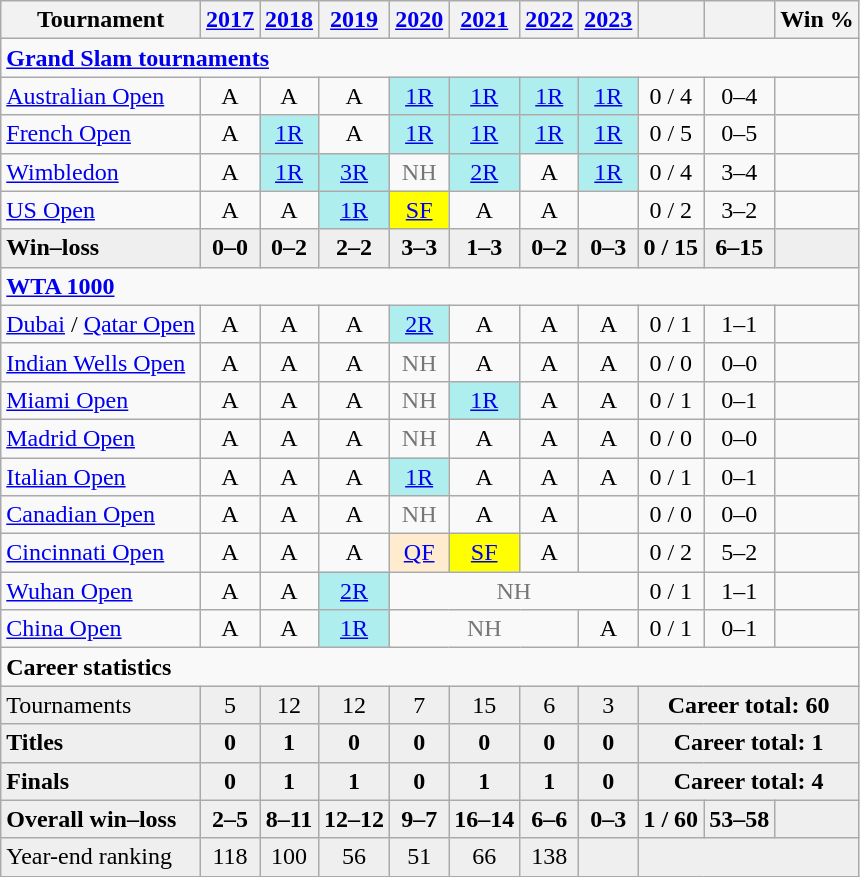<table class="wikitable" style="text-align:center">
<tr>
<th>Tournament</th>
<th><a href='#'>2017</a></th>
<th><a href='#'>2018</a></th>
<th><a href='#'>2019</a></th>
<th><a href='#'>2020</a></th>
<th><a href='#'>2021</a></th>
<th><a href='#'>2022</a></th>
<th><a href='#'>2023</a></th>
<th></th>
<th></th>
<th>Win %</th>
</tr>
<tr>
<td colspan="11" align="left"><strong><a href='#'>Grand Slam tournaments</a></strong></td>
</tr>
<tr>
<td align="left"><a href='#'>Australian Open</a></td>
<td>A</td>
<td>A</td>
<td>A</td>
<td bgcolor="afeeee"><a href='#'>1R</a></td>
<td bgcolor="afeeee"><a href='#'>1R</a></td>
<td bgcolor="afeeee"><a href='#'>1R</a></td>
<td bgcolor="afeeee"><a href='#'>1R</a></td>
<td>0 / 4</td>
<td>0–4</td>
<td></td>
</tr>
<tr>
<td align="left"><a href='#'>French Open</a></td>
<td>A</td>
<td bgcolor="afeeee"><a href='#'>1R</a></td>
<td>A</td>
<td bgcolor="afeeee"><a href='#'>1R</a></td>
<td bgcolor="afeeee"><a href='#'>1R</a></td>
<td bgcolor=afeeee><a href='#'>1R</a></td>
<td bgcolor=afeeee><a href='#'>1R</a></td>
<td>0 / 5</td>
<td>0–5</td>
<td></td>
</tr>
<tr>
<td align="left"><a href='#'>Wimbledon</a></td>
<td>A</td>
<td bgcolor="afeeee"><a href='#'>1R</a></td>
<td bgcolor="afeeee"><a href='#'>3R</a></td>
<td style=color:#767676>NH</td>
<td bgcolor="afeeee"><a href='#'>2R</a></td>
<td>A</td>
<td bgcolor=afeeee><a href='#'>1R</a></td>
<td>0 / 4</td>
<td>3–4</td>
<td></td>
</tr>
<tr>
<td align="left"><a href='#'>US Open</a></td>
<td>A</td>
<td>A</td>
<td bgcolor="afeeee"><a href='#'>1R</a></td>
<td bgcolor="yellow"><a href='#'>SF</a></td>
<td>A</td>
<td>A</td>
<td></td>
<td>0 / 2</td>
<td>3–2</td>
<td></td>
</tr>
<tr style="font-weight:bold;background:#efefef">
<td align="left">Win–loss</td>
<td>0–0</td>
<td>0–2</td>
<td>2–2</td>
<td>3–3</td>
<td>1–3</td>
<td>0–2</td>
<td>0–3</td>
<td>0 / 15</td>
<td>6–15</td>
<td></td>
</tr>
<tr>
<td colspan="11" align="left"><strong><a href='#'>WTA 1000</a></strong></td>
</tr>
<tr>
<td align=left><a href='#'>Dubai</a> / <a href='#'>Qatar Open</a></td>
<td>A</td>
<td>A</td>
<td>A</td>
<td bgcolor=afeeee><a href='#'>2R</a></td>
<td>A</td>
<td>A</td>
<td>A</td>
<td>0 / 1</td>
<td>1–1</td>
<td></td>
</tr>
<tr>
<td align=left><a href='#'>Indian Wells Open</a></td>
<td>A</td>
<td>A</td>
<td>A</td>
<td style=color:#767676>NH</td>
<td>A</td>
<td>A</td>
<td>A</td>
<td>0 / 0</td>
<td>0–0</td>
<td></td>
</tr>
<tr>
<td align=left><a href='#'>Miami Open</a></td>
<td>A</td>
<td>A</td>
<td>A</td>
<td style=color:#767676>NH</td>
<td bgcolor=afeeee><a href='#'>1R</a></td>
<td>A</td>
<td>A</td>
<td>0 / 1</td>
<td>0–1</td>
<td></td>
</tr>
<tr>
<td align=left><a href='#'>Madrid Open</a></td>
<td>A</td>
<td>A</td>
<td>A</td>
<td style=color:#767676>NH</td>
<td>A</td>
<td>A</td>
<td>A</td>
<td>0 / 0</td>
<td>0–0</td>
<td></td>
</tr>
<tr>
<td align=left><a href='#'>Italian Open</a></td>
<td>A</td>
<td>A</td>
<td>A</td>
<td bgcolor=afeeee><a href='#'>1R</a></td>
<td>A</td>
<td>A</td>
<td>A</td>
<td>0 / 1</td>
<td>0–1</td>
<td></td>
</tr>
<tr>
<td align=left><a href='#'>Canadian Open</a></td>
<td>A</td>
<td>A</td>
<td>A</td>
<td style=color:#767676>NH</td>
<td>A</td>
<td>A</td>
<td></td>
<td>0 / 0</td>
<td>0–0</td>
<td></td>
</tr>
<tr>
<td align=left><a href='#'>Cincinnati Open</a></td>
<td>A</td>
<td>A</td>
<td>A</td>
<td bgcolor=ffebcd><a href='#'>QF</a></td>
<td bgcolor=yellow><a href='#'>SF</a></td>
<td>A</td>
<td></td>
<td>0 / 2</td>
<td>5–2</td>
<td></td>
</tr>
<tr>
<td align=left><a href='#'>Wuhan Open</a></td>
<td>A</td>
<td>A</td>
<td bgcolor=afeeee><a href='#'>2R</a></td>
<td colspan="4" style="color:#767676">NH</td>
<td>0 / 1</td>
<td>1–1</td>
<td></td>
</tr>
<tr>
<td align=left><a href='#'>China Open</a></td>
<td>A</td>
<td>A</td>
<td bgcolor=afeeee><a href='#'>1R</a></td>
<td colspan="3" style="color:#767676">NH</td>
<td>A</td>
<td>0 / 1</td>
<td>0–1</td>
<td></td>
</tr>
<tr>
<td colspan="11" align="left"><strong>Career statistics</strong></td>
</tr>
<tr bgcolor=efefef>
<td align=left>Tournaments</td>
<td>5</td>
<td>12</td>
<td>12</td>
<td>7</td>
<td>15</td>
<td>6</td>
<td>3</td>
<td colspan="3"><strong>Career total: 60</strong></td>
</tr>
<tr style="font-weight:bold;background:#efefef">
<td align=left>Titles</td>
<td>0</td>
<td>1</td>
<td>0</td>
<td>0</td>
<td>0</td>
<td>0</td>
<td>0</td>
<td colspan="3">Career total: 1</td>
</tr>
<tr style="font-weight:bold;background:#efefef">
<td align=left>Finals</td>
<td>0</td>
<td>1</td>
<td>1</td>
<td>0</td>
<td>1</td>
<td>1</td>
<td>0</td>
<td colspan="3">Career total: 4</td>
</tr>
<tr style="font-weight:bold;background:#efefef">
<td align=left>Overall win–loss</td>
<td>2–5</td>
<td>8–11</td>
<td>12–12</td>
<td>9–7</td>
<td>16–14</td>
<td>6–6</td>
<td>0–3</td>
<td>1 / 60</td>
<td>53–58</td>
<td></td>
</tr>
<tr bgcolor=efefef>
<td align=left>Year-end ranking</td>
<td>118</td>
<td>100</td>
<td>56</td>
<td>51</td>
<td>66</td>
<td>138</td>
<td></td>
<td colspan="3"></td>
</tr>
</table>
